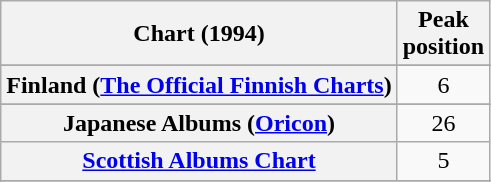<table class="wikitable sortable plainrowheaders">
<tr>
<th>Chart (1994)</th>
<th>Peak<br>position</th>
</tr>
<tr>
</tr>
<tr>
<th scope="row">Finland (<a href='#'>The Official Finnish Charts</a>)</th>
<td align="center">6</td>
</tr>
<tr>
</tr>
<tr>
<th scope="row">Japanese Albums (<a href='#'>Oricon</a>)</th>
<td align="center">26</td>
</tr>
<tr>
<th scope="row"><a href='#'>Scottish Albums Chart</a></th>
<td align="center">5</td>
</tr>
<tr>
</tr>
<tr>
</tr>
<tr>
</tr>
<tr>
</tr>
</table>
